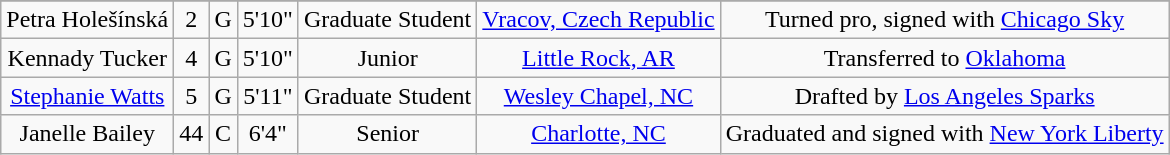<table class="wikitable sortable" border="1" style="text-align: center;">
<tr align=center>
</tr>
<tr>
<td>Petra Holešínská</td>
<td>2</td>
<td>G</td>
<td>5'10"</td>
<td>Graduate Student</td>
<td><a href='#'>Vracov, Czech Republic</a></td>
<td>Turned pro, signed with <a href='#'>Chicago Sky</a></td>
</tr>
<tr>
<td>Kennady Tucker</td>
<td>4</td>
<td>G</td>
<td>5'10"</td>
<td>Junior</td>
<td><a href='#'>Little Rock, AR</a></td>
<td>Transferred to <a href='#'>Oklahoma</a></td>
</tr>
<tr>
<td><a href='#'>Stephanie Watts</a></td>
<td>5</td>
<td>G</td>
<td>5'11"</td>
<td>Graduate Student</td>
<td><a href='#'>Wesley Chapel, NC</a></td>
<td>Drafted by <a href='#'>Los Angeles Sparks</a></td>
</tr>
<tr>
<td>Janelle Bailey</td>
<td>44</td>
<td>C</td>
<td>6'4"</td>
<td>Senior</td>
<td><a href='#'>Charlotte, NC</a></td>
<td>Graduated and signed with <a href='#'>New York Liberty</a></td>
</tr>
</table>
